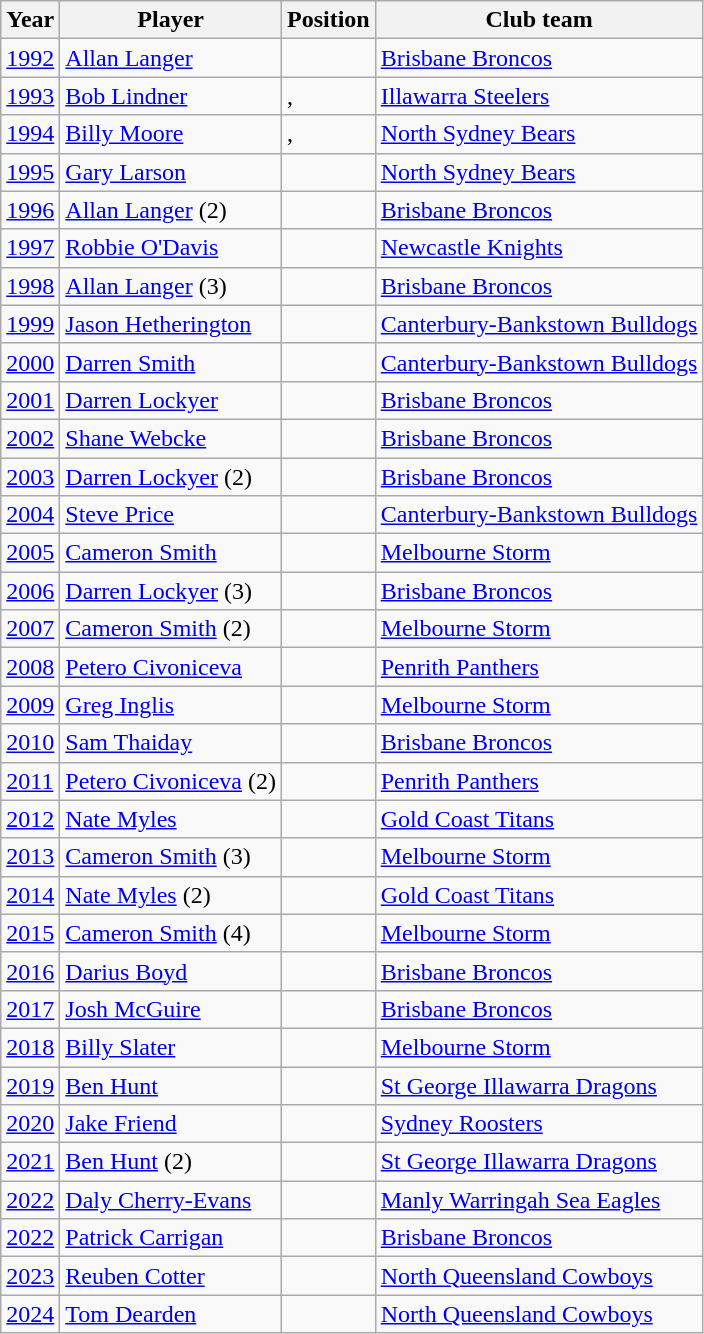<table class="wikitable sortable">
<tr>
<th>Year</th>
<th>Player</th>
<th>Position</th>
<th>Club team</th>
</tr>
<tr>
<td><a href='#'>1992</a></td>
<td><a href='#'>Allan Langer</a></td>
<td></td>
<td> <a href='#'>Brisbane Broncos</a></td>
</tr>
<tr>
<td><a href='#'>1993</a></td>
<td><a href='#'>Bob Lindner</a></td>
<td>, </td>
<td> <a href='#'>Illawarra Steelers</a></td>
</tr>
<tr>
<td><a href='#'>1994</a></td>
<td><a href='#'>Billy Moore</a></td>
<td>, </td>
<td> <a href='#'>North Sydney Bears</a></td>
</tr>
<tr>
<td><a href='#'>1995</a></td>
<td><a href='#'>Gary Larson</a></td>
<td></td>
<td> <a href='#'>North Sydney Bears</a></td>
</tr>
<tr>
<td><a href='#'>1996</a></td>
<td><a href='#'>Allan Langer</a> (2)</td>
<td></td>
<td> <a href='#'>Brisbane Broncos</a></td>
</tr>
<tr>
<td><a href='#'>1997</a></td>
<td><a href='#'>Robbie O'Davis</a></td>
<td></td>
<td> <a href='#'>Newcastle Knights</a></td>
</tr>
<tr>
<td><a href='#'>1998</a></td>
<td><a href='#'>Allan Langer</a> (3)</td>
<td></td>
<td> <a href='#'>Brisbane Broncos</a></td>
</tr>
<tr>
<td><a href='#'>1999</a></td>
<td><a href='#'>Jason Hetherington</a></td>
<td></td>
<td> <a href='#'>Canterbury-Bankstown Bulldogs</a></td>
</tr>
<tr>
<td><a href='#'>2000</a></td>
<td><a href='#'>Darren Smith</a></td>
<td></td>
<td> <a href='#'>Canterbury-Bankstown Bulldogs</a></td>
</tr>
<tr>
<td><a href='#'>2001</a></td>
<td><a href='#'>Darren Lockyer</a></td>
<td></td>
<td> <a href='#'>Brisbane Broncos</a></td>
</tr>
<tr>
<td><a href='#'>2002</a></td>
<td><a href='#'>Shane Webcke</a></td>
<td></td>
<td> <a href='#'>Brisbane Broncos</a></td>
</tr>
<tr>
<td><a href='#'>2003</a></td>
<td><a href='#'>Darren Lockyer</a> (2)</td>
<td></td>
<td> <a href='#'>Brisbane Broncos</a></td>
</tr>
<tr>
<td><a href='#'>2004</a></td>
<td><a href='#'>Steve Price</a></td>
<td></td>
<td> <a href='#'>Canterbury-Bankstown Bulldogs</a></td>
</tr>
<tr>
<td><a href='#'>2005</a></td>
<td><a href='#'>Cameron Smith</a></td>
<td></td>
<td> <a href='#'>Melbourne Storm</a></td>
</tr>
<tr>
<td><a href='#'>2006</a></td>
<td><a href='#'>Darren Lockyer</a> (3)</td>
<td></td>
<td> <a href='#'>Brisbane Broncos</a></td>
</tr>
<tr>
<td><a href='#'>2007</a></td>
<td><a href='#'>Cameron Smith</a> (2)</td>
<td></td>
<td> <a href='#'>Melbourne Storm</a></td>
</tr>
<tr>
<td><a href='#'>2008</a></td>
<td><a href='#'>Petero Civoniceva</a></td>
<td></td>
<td> <a href='#'>Penrith Panthers</a></td>
</tr>
<tr>
<td><a href='#'>2009</a></td>
<td><a href='#'>Greg Inglis</a></td>
<td></td>
<td> <a href='#'>Melbourne Storm</a></td>
</tr>
<tr>
<td><a href='#'>2010</a></td>
<td><a href='#'>Sam Thaiday</a></td>
<td></td>
<td> <a href='#'>Brisbane Broncos</a></td>
</tr>
<tr>
<td><a href='#'>2011</a></td>
<td><a href='#'>Petero Civoniceva</a> (2)</td>
<td></td>
<td> <a href='#'>Penrith Panthers</a></td>
</tr>
<tr>
<td><a href='#'>2012</a></td>
<td><a href='#'>Nate Myles</a></td>
<td></td>
<td> <a href='#'>Gold Coast Titans</a></td>
</tr>
<tr>
<td><a href='#'>2013</a></td>
<td><a href='#'>Cameron Smith</a> (3)</td>
<td></td>
<td> <a href='#'>Melbourne Storm</a></td>
</tr>
<tr>
<td><a href='#'>2014</a></td>
<td><a href='#'>Nate Myles</a> (2)</td>
<td></td>
<td> <a href='#'>Gold Coast Titans</a></td>
</tr>
<tr>
<td><a href='#'>2015</a></td>
<td><a href='#'>Cameron Smith</a> (4)</td>
<td></td>
<td> <a href='#'>Melbourne Storm</a></td>
</tr>
<tr>
<td><a href='#'>2016</a></td>
<td><a href='#'>Darius Boyd</a></td>
<td></td>
<td> <a href='#'>Brisbane Broncos</a></td>
</tr>
<tr>
<td><a href='#'>2017</a></td>
<td><a href='#'>Josh McGuire</a></td>
<td></td>
<td> <a href='#'>Brisbane Broncos</a></td>
</tr>
<tr>
<td><a href='#'>2018</a></td>
<td><a href='#'>Billy Slater</a></td>
<td></td>
<td> <a href='#'>Melbourne Storm</a></td>
</tr>
<tr>
<td><a href='#'>2019</a></td>
<td><a href='#'>Ben Hunt</a></td>
<td></td>
<td> <a href='#'>St George Illawarra Dragons</a></td>
</tr>
<tr>
<td><a href='#'>2020</a></td>
<td><a href='#'>Jake Friend</a></td>
<td></td>
<td> <a href='#'>Sydney Roosters</a></td>
</tr>
<tr>
<td><a href='#'>2021</a></td>
<td><a href='#'>Ben Hunt</a> (2)</td>
<td></td>
<td> <a href='#'>St George Illawarra Dragons</a></td>
</tr>
<tr>
<td><a href='#'>2022</a></td>
<td><a href='#'>Daly Cherry-Evans</a></td>
<td></td>
<td> <a href='#'>Manly Warringah Sea Eagles</a></td>
</tr>
<tr>
<td><a href='#'>2022</a></td>
<td><a href='#'>Patrick Carrigan</a></td>
<td></td>
<td> <a href='#'>Brisbane Broncos</a></td>
</tr>
<tr>
<td><a href='#'>2023</a></td>
<td><a href='#'>Reuben Cotter</a></td>
<td></td>
<td> <a href='#'>North Queensland Cowboys</a></td>
</tr>
<tr>
<td><a href='#'>2024</a></td>
<td><a href='#'>Tom Dearden</a></td>
<td></td>
<td> <a href='#'>North Queensland Cowboys</a></td>
</tr>
</table>
